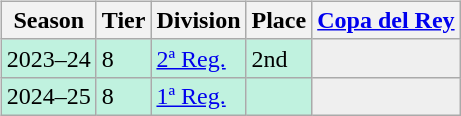<table>
<tr>
<td valign="top" width=0%><br><table class="wikitable">
<tr style="background:#f0f6fa;">
<th>Season</th>
<th>Tier</th>
<th>Division</th>
<th>Place</th>
<th><a href='#'>Copa del Rey</a></th>
</tr>
<tr>
<td style="background:#C0F2DF;">2023–24</td>
<td style="background:#C0F2DF;">8</td>
<td style="background:#C0F2DF;"><a href='#'>2ª Reg.</a></td>
<td style="background:#C0F2DF;">2nd</td>
<th style="background:#efefef;"></th>
</tr>
<tr>
<td style="background:#C0F2DF;">2024–25</td>
<td style="background:#C0F2DF;">8</td>
<td style="background:#C0F2DF;"><a href='#'>1ª Reg.</a></td>
<td style="background:#C0F2DF;"></td>
<th style="background:#efefef;"></th>
</tr>
</table>
</td>
</tr>
</table>
